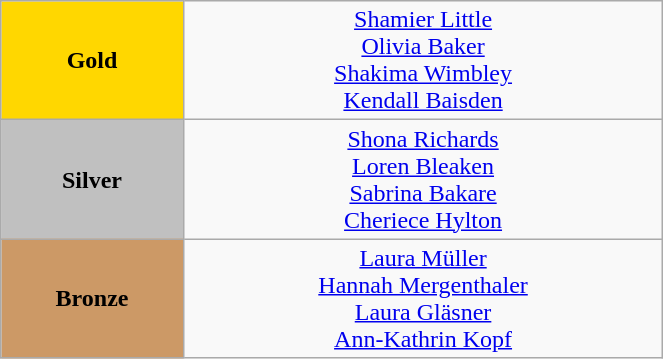<table class="wikitable" style="text-align:center; " width="35%">
<tr>
<td bgcolor="gold"><strong>Gold</strong></td>
<td><a href='#'>Shamier Little</a><br><a href='#'>Olivia Baker</a><br><a href='#'>Shakima Wimbley</a><br><a href='#'>Kendall Baisden</a><br>  <small><em></em></small></td>
</tr>
<tr>
<td bgcolor="silver"><strong>Silver</strong></td>
<td><a href='#'>Shona Richards</a><br><a href='#'>Loren Bleaken</a><br><a href='#'>Sabrina Bakare</a><br><a href='#'>Cheriece Hylton</a><br>  <small><em></em></small></td>
</tr>
<tr>
<td bgcolor="CC9966"><strong>Bronze</strong></td>
<td><a href='#'>Laura Müller</a><br><a href='#'>Hannah Mergenthaler</a><br><a href='#'>Laura Gläsner</a><br><a href='#'>Ann-Kathrin Kopf</a><br>  <small><em></em></small></td>
</tr>
</table>
